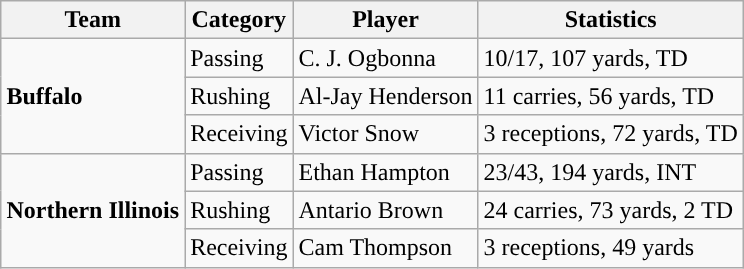<table class="wikitable" style="float: right;">
<tr>
<th>Team</th>
<th>Category</th>
<th>Player</th>
<th>Statistics</th>
</tr>
<tr>
<td rowspan=3><strong>Buffalo</strong></td>
<td>Passing</td>
<td>C. J. Ogbonna</td>
<td>10/17, 107 yards, TD</td>
</tr>
<tr>
<td>Rushing</td>
<td>Al-Jay Henderson</td>
<td>11 carries, 56 yards, TD</td>
</tr>
<tr>
<td>Receiving</td>
<td>Victor Snow</td>
<td>3 receptions, 72 yards, TD</td>
</tr>
<tr>
<td rowspan=3><strong>Northern Illinois</strong></td>
<td>Passing</td>
<td>Ethan Hampton</td>
<td>23/43, 194 yards, INT</td>
</tr>
<tr>
<td>Rushing</td>
<td>Antario Brown</td>
<td>24 carries, 73 yards, 2 TD</td>
</tr>
<tr>
<td>Receiving</td>
<td>Cam Thompson</td>
<td>3 receptions, 49 yards</td>
</tr>
</table>
